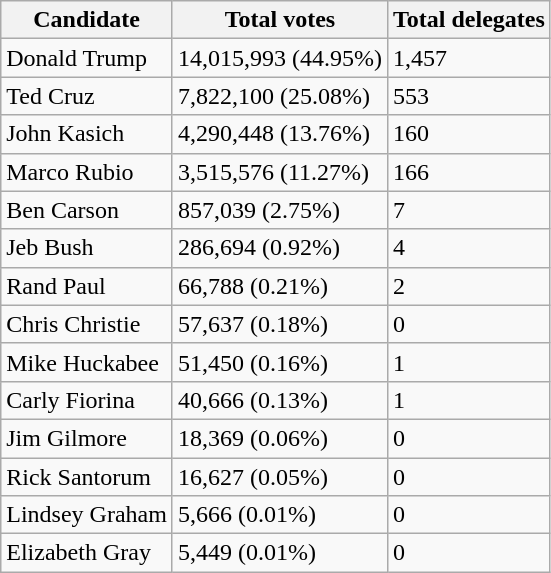<table class="wikitable sortable">
<tr>
<th>Candidate</th>
<th>Total votes</th>
<th>Total delegates</th>
</tr>
<tr>
<td>Donald Trump</td>
<td>14,015,993 (44.95%)</td>
<td>1,457</td>
</tr>
<tr>
<td>Ted Cruz</td>
<td>7,822,100 (25.08%)</td>
<td>553</td>
</tr>
<tr>
<td>John Kasich</td>
<td>4,290,448 (13.76%)</td>
<td>160</td>
</tr>
<tr>
<td>Marco Rubio</td>
<td>3,515,576 (11.27%)</td>
<td>166</td>
</tr>
<tr>
<td>Ben Carson</td>
<td>857,039 (2.75%)</td>
<td>7</td>
</tr>
<tr>
<td>Jeb Bush</td>
<td>286,694 (0.92%)</td>
<td>4</td>
</tr>
<tr>
<td>Rand Paul</td>
<td>66,788 (0.21%)</td>
<td>2</td>
</tr>
<tr>
<td>Chris Christie</td>
<td>57,637 (0.18%)</td>
<td>0</td>
</tr>
<tr>
<td>Mike Huckabee</td>
<td>51,450 (0.16%)</td>
<td>1</td>
</tr>
<tr>
<td>Carly Fiorina</td>
<td>40,666 (0.13%)</td>
<td>1</td>
</tr>
<tr>
<td>Jim Gilmore</td>
<td>18,369 (0.06%)</td>
<td>0</td>
</tr>
<tr>
<td>Rick Santorum</td>
<td>16,627 (0.05%)</td>
<td>0</td>
</tr>
<tr>
<td>Lindsey Graham</td>
<td>5,666 (0.01%)</td>
<td>0</td>
</tr>
<tr>
<td>Elizabeth Gray</td>
<td>5,449 (0.01%)</td>
<td>0</td>
</tr>
</table>
